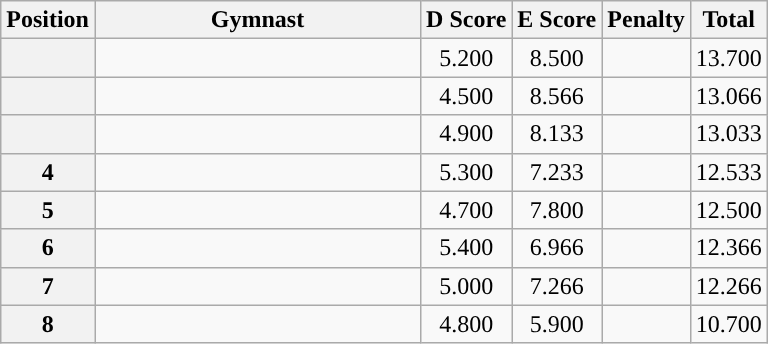<table class="wikitable sortable" style="text-align:center">
<tr>
<th scope=col>Position</th>
<th scope=col width="210">Gymnast</th>
<th scope=col>D Score</th>
<th scope=col>E Score</th>
<th scope=col>Penalty</th>
<th scope=col>Total</th>
</tr>
<tr>
<th scope=row></th>
<td align="left"></td>
<td>5.200</td>
<td>8.500</td>
<td></td>
<td>13.700</td>
</tr>
<tr>
<th scope=row></th>
<td align="left"></td>
<td>4.500</td>
<td>8.566</td>
<td></td>
<td>13.066</td>
</tr>
<tr>
<th scope=row></th>
<td align="left"></td>
<td>4.900</td>
<td>8.133</td>
<td></td>
<td>13.033</td>
</tr>
<tr>
<th scope=row>4</th>
<td align="left"></td>
<td>5.300</td>
<td>7.233</td>
<td></td>
<td>12.533</td>
</tr>
<tr>
<th scope=row>5</th>
<td align="left"></td>
<td>4.700</td>
<td>7.800</td>
<td></td>
<td>12.500</td>
</tr>
<tr>
<th scope=row>6</th>
<td align="left"></td>
<td>5.400</td>
<td>6.966</td>
<td></td>
<td>12.366</td>
</tr>
<tr>
<th scope=row>7</th>
<td align="left"></td>
<td>5.000</td>
<td>7.266</td>
<td></td>
<td>12.266</td>
</tr>
<tr>
<th scope=row>8</th>
<td align="left"></td>
<td>4.800</td>
<td>5.900</td>
<td></td>
<td>10.700</td>
</tr>
</table>
